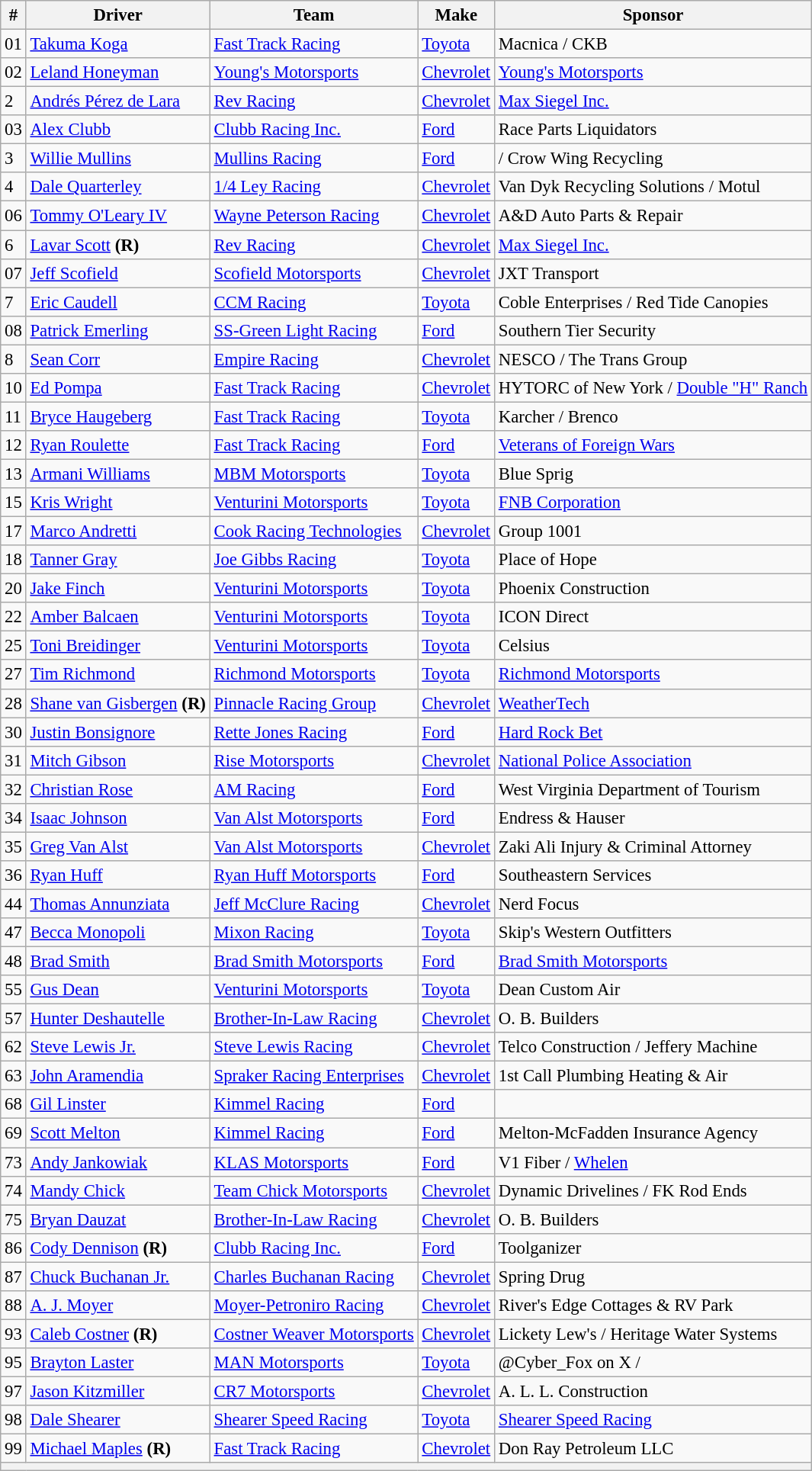<table class="wikitable" style="font-size: 95%;">
<tr>
<th>#</th>
<th>Driver</th>
<th>Team</th>
<th>Make</th>
<th>Sponsor</th>
</tr>
<tr>
<td>01</td>
<td><a href='#'>Takuma Koga</a></td>
<td><a href='#'>Fast Track Racing</a></td>
<td><a href='#'>Toyota</a></td>
<td>Macnica / CKB</td>
</tr>
<tr>
<td>02</td>
<td><a href='#'>Leland Honeyman</a></td>
<td><a href='#'>Young's Motorsports</a></td>
<td><a href='#'>Chevrolet</a></td>
<td><a href='#'>Young's Motorsports</a></td>
</tr>
<tr>
<td>2</td>
<td nowrap><a href='#'>Andrés Pérez de Lara</a></td>
<td><a href='#'>Rev Racing</a></td>
<td><a href='#'>Chevrolet</a></td>
<td><a href='#'>Max Siegel Inc.</a></td>
</tr>
<tr>
<td>03</td>
<td><a href='#'>Alex Clubb</a></td>
<td><a href='#'>Clubb Racing Inc.</a></td>
<td><a href='#'>Ford</a></td>
<td>Race Parts Liquidators</td>
</tr>
<tr>
<td>3</td>
<td><a href='#'>Willie Mullins</a></td>
<td><a href='#'>Mullins Racing</a></td>
<td><a href='#'>Ford</a></td>
<td nowrap> / Crow Wing Recycling</td>
</tr>
<tr>
<td>4</td>
<td><a href='#'>Dale Quarterley</a></td>
<td><a href='#'>1/4 Ley Racing</a></td>
<td><a href='#'>Chevrolet</a></td>
<td>Van Dyk Recycling Solutions / Motul</td>
</tr>
<tr>
<td>06</td>
<td><a href='#'>Tommy O'Leary IV</a></td>
<td><a href='#'>Wayne Peterson Racing</a></td>
<td><a href='#'>Chevrolet</a></td>
<td>A&D Auto Parts & Repair</td>
</tr>
<tr>
<td>6</td>
<td><a href='#'>Lavar Scott</a> <strong>(R)</strong></td>
<td><a href='#'>Rev Racing</a></td>
<td><a href='#'>Chevrolet</a></td>
<td><a href='#'>Max Siegel Inc.</a></td>
</tr>
<tr>
<td>07</td>
<td><a href='#'>Jeff Scofield</a></td>
<td><a href='#'>Scofield Motorsports</a></td>
<td><a href='#'>Chevrolet</a></td>
<td>JXT Transport</td>
</tr>
<tr>
<td>7</td>
<td><a href='#'>Eric Caudell</a></td>
<td><a href='#'>CCM Racing</a></td>
<td><a href='#'>Toyota</a></td>
<td>Coble Enterprises / Red Tide Canopies</td>
</tr>
<tr>
<td>08</td>
<td><a href='#'>Patrick Emerling</a></td>
<td><a href='#'>SS-Green Light Racing</a></td>
<td><a href='#'>Ford</a></td>
<td>Southern Tier Security</td>
</tr>
<tr>
<td>8</td>
<td><a href='#'>Sean Corr</a></td>
<td><a href='#'>Empire Racing</a></td>
<td><a href='#'>Chevrolet</a></td>
<td>NESCO / The Trans Group</td>
</tr>
<tr>
<td>10</td>
<td><a href='#'>Ed Pompa</a></td>
<td><a href='#'>Fast Track Racing</a></td>
<td><a href='#'>Chevrolet</a></td>
<td>HYTORC of New York / <a href='#'>Double "H" Ranch</a></td>
</tr>
<tr>
<td>11</td>
<td><a href='#'>Bryce Haugeberg</a></td>
<td><a href='#'>Fast Track Racing</a></td>
<td><a href='#'>Toyota</a></td>
<td>Karcher / Brenco</td>
</tr>
<tr>
<td>12</td>
<td><a href='#'>Ryan Roulette</a></td>
<td><a href='#'>Fast Track Racing</a></td>
<td><a href='#'>Ford</a></td>
<td><a href='#'>Veterans of Foreign Wars</a></td>
</tr>
<tr>
<td>13</td>
<td><a href='#'>Armani Williams</a></td>
<td><a href='#'>MBM Motorsports</a></td>
<td><a href='#'>Toyota</a></td>
<td>Blue Sprig</td>
</tr>
<tr>
<td>15</td>
<td><a href='#'>Kris Wright</a></td>
<td><a href='#'>Venturini Motorsports</a></td>
<td><a href='#'>Toyota</a></td>
<td><a href='#'>FNB Corporation</a></td>
</tr>
<tr>
<td>17</td>
<td><a href='#'>Marco Andretti</a></td>
<td><a href='#'>Cook Racing Technologies</a></td>
<td><a href='#'>Chevrolet</a></td>
<td>Group 1001</td>
</tr>
<tr>
<td>18</td>
<td><a href='#'>Tanner Gray</a></td>
<td><a href='#'>Joe Gibbs Racing</a></td>
<td><a href='#'>Toyota</a></td>
<td>Place of Hope</td>
</tr>
<tr>
<td>20</td>
<td><a href='#'>Jake Finch</a></td>
<td><a href='#'>Venturini Motorsports</a></td>
<td><a href='#'>Toyota</a></td>
<td>Phoenix Construction</td>
</tr>
<tr>
<td>22</td>
<td><a href='#'>Amber Balcaen</a></td>
<td><a href='#'>Venturini Motorsports</a></td>
<td><a href='#'>Toyota</a></td>
<td>ICON Direct</td>
</tr>
<tr>
<td>25</td>
<td><a href='#'>Toni Breidinger</a></td>
<td><a href='#'>Venturini Motorsports</a></td>
<td><a href='#'>Toyota</a></td>
<td>Celsius</td>
</tr>
<tr>
<td>27</td>
<td><a href='#'>Tim Richmond</a></td>
<td><a href='#'>Richmond Motorsports</a></td>
<td><a href='#'>Toyota</a></td>
<td><a href='#'>Richmond Motorsports</a></td>
</tr>
<tr>
<td>28</td>
<td><a href='#'>Shane van Gisbergen</a> <strong>(R)</strong></td>
<td><a href='#'>Pinnacle Racing Group</a></td>
<td><a href='#'>Chevrolet</a></td>
<td><a href='#'>WeatherTech</a></td>
</tr>
<tr>
<td>30</td>
<td><a href='#'>Justin Bonsignore</a></td>
<td><a href='#'>Rette Jones Racing</a></td>
<td><a href='#'>Ford</a></td>
<td><a href='#'>Hard Rock Bet</a></td>
</tr>
<tr>
<td>31</td>
<td><a href='#'>Mitch Gibson</a></td>
<td><a href='#'>Rise Motorsports</a></td>
<td><a href='#'>Chevrolet</a></td>
<td><a href='#'>National Police Association</a></td>
</tr>
<tr>
<td>32</td>
<td><a href='#'>Christian Rose</a></td>
<td><a href='#'>AM Racing</a></td>
<td><a href='#'>Ford</a></td>
<td>West Virginia Department of Tourism</td>
</tr>
<tr>
<td>34</td>
<td><a href='#'>Isaac Johnson</a></td>
<td><a href='#'>Van Alst Motorsports</a></td>
<td><a href='#'>Ford</a></td>
<td>Endress & Hauser</td>
</tr>
<tr>
<td>35</td>
<td><a href='#'>Greg Van Alst</a></td>
<td><a href='#'>Van Alst Motorsports</a></td>
<td><a href='#'>Chevrolet</a></td>
<td nowrap>Zaki Ali Injury & Criminal Attorney</td>
</tr>
<tr>
<td>36</td>
<td><a href='#'>Ryan Huff</a></td>
<td><a href='#'>Ryan Huff Motorsports</a></td>
<td><a href='#'>Ford</a></td>
<td>Southeastern Services</td>
</tr>
<tr>
<td>44</td>
<td><a href='#'>Thomas Annunziata</a></td>
<td><a href='#'>Jeff McClure Racing</a></td>
<td><a href='#'>Chevrolet</a></td>
<td>Nerd Focus</td>
</tr>
<tr>
<td>47</td>
<td><a href='#'>Becca Monopoli</a></td>
<td><a href='#'>Mixon Racing</a></td>
<td><a href='#'>Toyota</a></td>
<td>Skip's Western Outfitters</td>
</tr>
<tr>
<td>48</td>
<td><a href='#'>Brad Smith</a></td>
<td><a href='#'>Brad Smith Motorsports</a></td>
<td><a href='#'>Ford</a></td>
<td><a href='#'>Brad Smith Motorsports</a></td>
</tr>
<tr>
<td>55</td>
<td><a href='#'>Gus Dean</a></td>
<td><a href='#'>Venturini Motorsports</a></td>
<td><a href='#'>Toyota</a></td>
<td>Dean Custom Air</td>
</tr>
<tr>
<td>57</td>
<td><a href='#'>Hunter Deshautelle</a></td>
<td><a href='#'>Brother-In-Law Racing</a></td>
<td><a href='#'>Chevrolet</a></td>
<td>O. B. Builders</td>
</tr>
<tr>
<td>62</td>
<td><a href='#'>Steve Lewis Jr.</a></td>
<td><a href='#'>Steve Lewis Racing</a></td>
<td><a href='#'>Chevrolet</a></td>
<td>Telco Construction / Jeffery Machine</td>
</tr>
<tr>
<td>63</td>
<td><a href='#'>John Aramendia</a></td>
<td><a href='#'>Spraker Racing Enterprises</a></td>
<td><a href='#'>Chevrolet</a></td>
<td>1st Call Plumbing Heating & Air</td>
</tr>
<tr>
<td>68</td>
<td><a href='#'>Gil Linster</a></td>
<td><a href='#'>Kimmel Racing</a></td>
<td><a href='#'>Ford</a></td>
<td></td>
</tr>
<tr>
<td>69</td>
<td><a href='#'>Scott Melton</a></td>
<td><a href='#'>Kimmel Racing</a></td>
<td><a href='#'>Ford</a></td>
<td>Melton-McFadden Insurance Agency</td>
</tr>
<tr>
<td>73</td>
<td><a href='#'>Andy Jankowiak</a></td>
<td><a href='#'>KLAS Motorsports</a></td>
<td><a href='#'>Ford</a></td>
<td>V1 Fiber / <a href='#'>Whelen</a></td>
</tr>
<tr>
<td>74</td>
<td><a href='#'>Mandy Chick</a></td>
<td><a href='#'>Team Chick Motorsports</a></td>
<td><a href='#'>Chevrolet</a></td>
<td>Dynamic Drivelines / FK Rod Ends</td>
</tr>
<tr>
<td>75</td>
<td><a href='#'>Bryan Dauzat</a></td>
<td><a href='#'>Brother-In-Law Racing</a></td>
<td><a href='#'>Chevrolet</a></td>
<td>O. B. Builders</td>
</tr>
<tr>
<td>86</td>
<td><a href='#'>Cody Dennison</a> <strong>(R)</strong></td>
<td><a href='#'>Clubb Racing Inc.</a></td>
<td><a href='#'>Ford</a></td>
<td>Toolganizer</td>
</tr>
<tr>
<td>87</td>
<td><a href='#'>Chuck Buchanan Jr.</a></td>
<td><a href='#'>Charles Buchanan Racing</a></td>
<td><a href='#'>Chevrolet</a></td>
<td>Spring Drug</td>
</tr>
<tr>
<td>88</td>
<td><a href='#'>A. J. Moyer</a></td>
<td><a href='#'>Moyer-Petroniro Racing</a></td>
<td><a href='#'>Chevrolet</a></td>
<td>River's Edge Cottages & RV Park</td>
</tr>
<tr>
<td>93</td>
<td><a href='#'>Caleb Costner</a> <strong>(R)</strong></td>
<td nowrap><a href='#'>Costner Weaver Motorsports</a></td>
<td><a href='#'>Chevrolet</a></td>
<td>Lickety Lew's / Heritage Water Systems</td>
</tr>
<tr>
<td>95</td>
<td><a href='#'>Brayton Laster</a></td>
<td><a href='#'>MAN Motorsports</a></td>
<td><a href='#'>Toyota</a></td>
<td>@Cyber_Fox on X / </td>
</tr>
<tr>
<td>97</td>
<td><a href='#'>Jason Kitzmiller</a></td>
<td><a href='#'>CR7 Motorsports</a></td>
<td><a href='#'>Chevrolet</a></td>
<td>A. L. L. Construction</td>
</tr>
<tr>
<td>98</td>
<td><a href='#'>Dale Shearer</a></td>
<td><a href='#'>Shearer Speed Racing</a></td>
<td><a href='#'>Toyota</a></td>
<td><a href='#'>Shearer Speed Racing</a></td>
</tr>
<tr>
<td>99</td>
<td><a href='#'>Michael Maples</a> <strong>(R)</strong></td>
<td><a href='#'>Fast Track Racing</a></td>
<td><a href='#'>Chevrolet</a></td>
<td>Don Ray Petroleum LLC</td>
</tr>
<tr>
<th colspan="5"></th>
</tr>
</table>
